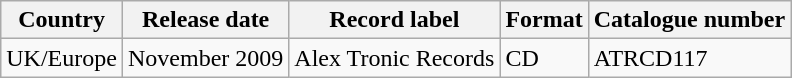<table class="wikitable">
<tr>
<th>Country</th>
<th>Release date</th>
<th>Record label</th>
<th>Format</th>
<th>Catalogue number</th>
</tr>
<tr>
<td>UK/Europe</td>
<td>November 2009</td>
<td>Alex Tronic Records</td>
<td>CD</td>
<td>ATRCD117</td>
</tr>
</table>
